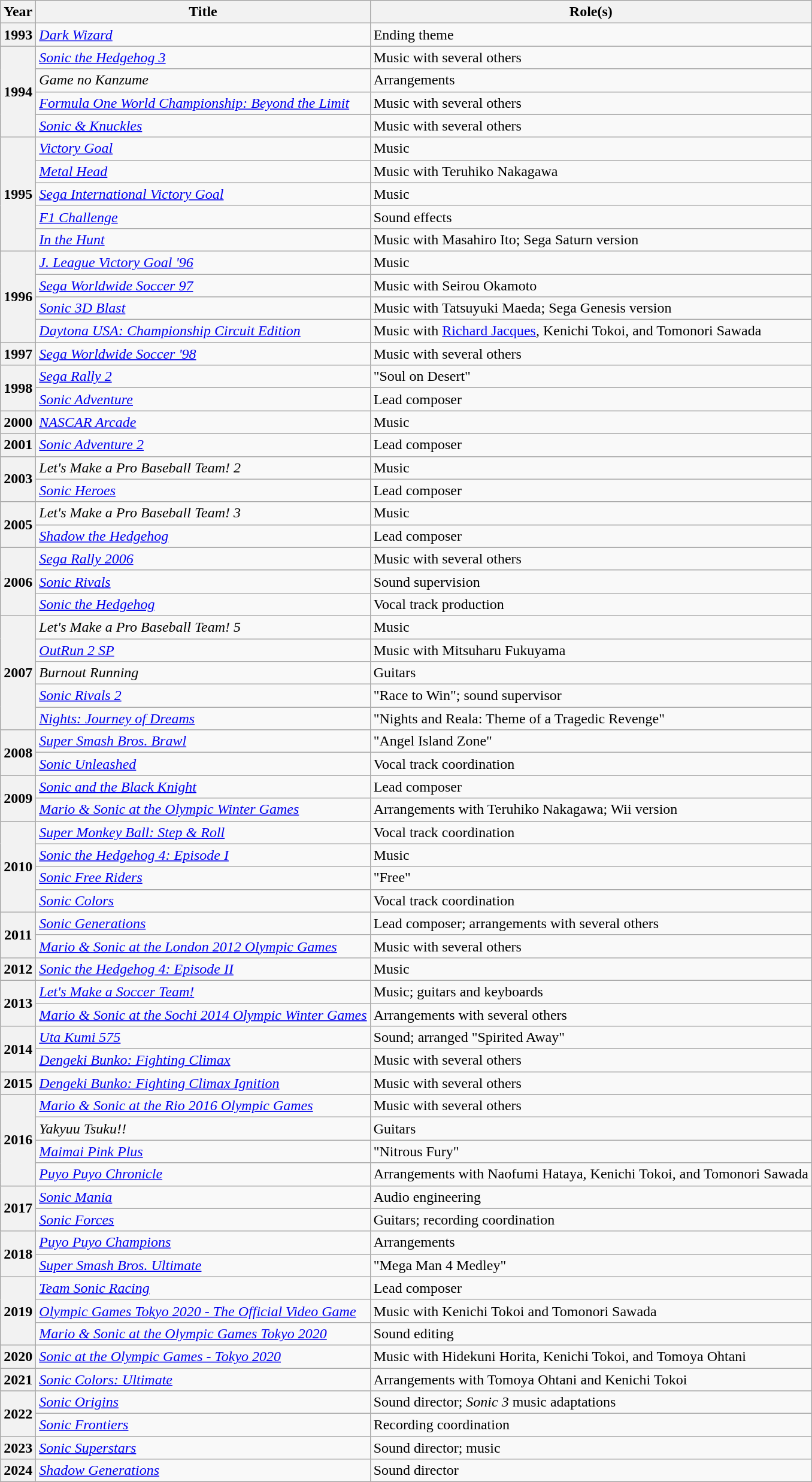<table class="wikitable sortable"  width="auto">
<tr>
<th scope="col">Year</th>
<th scope="col">Title</th>
<th scope="col">Role(s)</th>
</tr>
<tr>
<th scope="row">1993</th>
<td><em><a href='#'>Dark Wizard</a></em></td>
<td>Ending theme</td>
</tr>
<tr>
<th scope="row" rowspan="4">1994</th>
<td><em><a href='#'>Sonic the Hedgehog 3</a></em></td>
<td>Music with several others</td>
</tr>
<tr>
<td><em>Game no Kanzume</em></td>
<td>Arrangements</td>
</tr>
<tr>
<td><em><a href='#'>Formula One World Championship: Beyond the Limit</a></em></td>
<td>Music with several others</td>
</tr>
<tr>
<td><em><a href='#'>Sonic & Knuckles</a></em></td>
<td>Music with several others</td>
</tr>
<tr>
<th scope="row" rowspan="5">1995</th>
<td><em><a href='#'>Victory Goal</a></em></td>
<td>Music</td>
</tr>
<tr>
<td><em><a href='#'>Metal Head</a></em></td>
<td>Music with Teruhiko Nakagawa</td>
</tr>
<tr>
<td><em><a href='#'>Sega International Victory Goal</a></em></td>
<td>Music</td>
</tr>
<tr>
<td><em><a href='#'>F1 Challenge</a></em></td>
<td>Sound effects</td>
</tr>
<tr>
<td><em><a href='#'>In the Hunt</a></em></td>
<td>Music with Masahiro Ito; Sega Saturn version</td>
</tr>
<tr>
<th scope="row" rowspan="4">1996</th>
<td><em><a href='#'>J. League Victory Goal '96</a></em></td>
<td>Music</td>
</tr>
<tr>
<td><em><a href='#'>Sega Worldwide Soccer 97</a></em></td>
<td>Music with Seirou Okamoto</td>
</tr>
<tr>
<td><em><a href='#'>Sonic 3D Blast</a></em></td>
<td>Music with Tatsuyuki Maeda; Sega Genesis version</td>
</tr>
<tr>
<td><em><a href='#'>Daytona USA: Championship Circuit Edition</a></em></td>
<td>Music with <a href='#'>Richard Jacques</a>, Kenichi Tokoi, and Tomonori Sawada</td>
</tr>
<tr>
<th scope="row">1997</th>
<td><em><a href='#'>Sega Worldwide Soccer '98</a></em></td>
<td>Music with several others</td>
</tr>
<tr>
<th scope="row" rowspan="2">1998</th>
<td><em><a href='#'>Sega Rally 2</a></em></td>
<td>"Soul on Desert"</td>
</tr>
<tr>
<td><em><a href='#'>Sonic Adventure</a></em></td>
<td>Lead composer</td>
</tr>
<tr>
<th scope="row">2000</th>
<td><em><a href='#'>NASCAR Arcade</a></em></td>
<td>Music</td>
</tr>
<tr>
<th scope="row">2001</th>
<td><em><a href='#'>Sonic Adventure 2</a></em></td>
<td>Lead composer</td>
</tr>
<tr>
<th scope="row" rowspan="2">2003</th>
<td><em>Let's Make a Pro Baseball Team! 2</em></td>
<td>Music</td>
</tr>
<tr>
<td><em><a href='#'>Sonic Heroes</a></em></td>
<td>Lead composer</td>
</tr>
<tr>
<th scope="row" rowspan="2">2005</th>
<td><em>Let's Make a Pro Baseball Team! 3</em></td>
<td>Music</td>
</tr>
<tr>
<td><em><a href='#'>Shadow the Hedgehog</a></em></td>
<td>Lead composer</td>
</tr>
<tr>
<th scope="row" rowspan="3">2006</th>
<td><em><a href='#'>Sega Rally 2006</a></em></td>
<td>Music with several others</td>
</tr>
<tr>
<td><em><a href='#'>Sonic Rivals</a></em></td>
<td>Sound supervision</td>
</tr>
<tr>
<td><em><a href='#'>Sonic the Hedgehog</a></em></td>
<td>Vocal track production</td>
</tr>
<tr>
<th scope="row" rowspan="5">2007</th>
<td><em>Let's Make a Pro Baseball Team! 5</em></td>
<td>Music</td>
</tr>
<tr>
<td><em><a href='#'>OutRun 2 SP</a></em></td>
<td>Music with Mitsuharu Fukuyama</td>
</tr>
<tr>
<td><em>Burnout Running</em></td>
<td>Guitars</td>
</tr>
<tr>
<td><em><a href='#'>Sonic Rivals 2</a></em></td>
<td>"Race to Win"; sound supervisor</td>
</tr>
<tr>
<td><em><a href='#'>Nights: Journey of Dreams</a></em></td>
<td>"Nights and Reala: Theme of a Tragedic Revenge"</td>
</tr>
<tr>
<th scope="row" rowspan="2">2008</th>
<td><em><a href='#'>Super Smash Bros. Brawl</a></em></td>
<td>"Angel Island Zone"</td>
</tr>
<tr>
<td><em><a href='#'>Sonic Unleashed</a></em></td>
<td>Vocal track coordination</td>
</tr>
<tr>
<th scope="row" rowspan="2">2009</th>
<td><em><a href='#'>Sonic and the Black Knight</a></em></td>
<td>Lead composer</td>
</tr>
<tr>
<td><em><a href='#'>Mario & Sonic at the Olympic Winter Games</a></em></td>
<td>Arrangements with Teruhiko Nakagawa; Wii version</td>
</tr>
<tr>
<th scope="row" rowspan="4">2010</th>
<td><em><a href='#'>Super Monkey Ball: Step & Roll</a></em></td>
<td>Vocal track coordination</td>
</tr>
<tr>
<td><em><a href='#'>Sonic the Hedgehog 4: Episode I</a></em></td>
<td>Music</td>
</tr>
<tr>
<td><em><a href='#'>Sonic Free Riders</a></em></td>
<td>"Free"</td>
</tr>
<tr>
<td><em><a href='#'>Sonic Colors</a></em></td>
<td>Vocal track coordination</td>
</tr>
<tr>
<th scope="row" rowspan="2">2011</th>
<td><em><a href='#'>Sonic Generations</a></em></td>
<td>Lead composer; arrangements with several others</td>
</tr>
<tr>
<td><em><a href='#'>Mario & Sonic at the London 2012 Olympic Games</a></em></td>
<td>Music with several others</td>
</tr>
<tr>
<th scope="row">2012</th>
<td><em><a href='#'>Sonic the Hedgehog 4: Episode II</a></em></td>
<td>Music</td>
</tr>
<tr>
<th scope="row" rowspan="2">2013</th>
<td><em><a href='#'>Let's Make a Soccer Team!</a></em></td>
<td>Music; guitars and keyboards</td>
</tr>
<tr>
<td><em><a href='#'>Mario & Sonic at the Sochi 2014 Olympic Winter Games</a></em></td>
<td>Arrangements with several others</td>
</tr>
<tr>
<th scope="row" rowspan="2">2014</th>
<td><em><a href='#'>Uta Kumi 575</a></em></td>
<td>Sound; arranged "Spirited Away"</td>
</tr>
<tr>
<td><em><a href='#'>Dengeki Bunko: Fighting Climax</a></em></td>
<td>Music with several others</td>
</tr>
<tr>
<th scope="row">2015</th>
<td><em><a href='#'>Dengeki Bunko: Fighting Climax Ignition</a></em></td>
<td>Music with several others</td>
</tr>
<tr>
<th scope="row" rowspan="4">2016</th>
<td><em><a href='#'>Mario & Sonic at the Rio 2016 Olympic Games</a></em></td>
<td>Music with several others</td>
</tr>
<tr>
<td><em>Yakyuu Tsuku!!</em></td>
<td>Guitars</td>
</tr>
<tr>
<td><em><a href='#'> Maimai Pink Plus</a></em></td>
<td>"Nitrous Fury"</td>
</tr>
<tr>
<td><em><a href='#'>Puyo Puyo Chronicle</a></em></td>
<td>Arrangements with Naofumi Hataya, Kenichi Tokoi, and Tomonori Sawada</td>
</tr>
<tr>
<th scope="row" rowspan="2">2017</th>
<td><em><a href='#'>Sonic Mania</a></em></td>
<td>Audio engineering</td>
</tr>
<tr>
<td><em><a href='#'>Sonic Forces</a></em></td>
<td>Guitars; recording coordination</td>
</tr>
<tr>
<th scope="row" rowspan="2">2018</th>
<td><em><a href='#'>Puyo Puyo Champions</a></em></td>
<td>Arrangements</td>
</tr>
<tr>
<td><em><a href='#'>Super Smash Bros. Ultimate</a></em></td>
<td>"Mega Man 4 Medley"</td>
</tr>
<tr>
<th scope="row" rowspan="3">2019</th>
<td><em><a href='#'>Team Sonic Racing</a></em></td>
<td>Lead composer</td>
</tr>
<tr>
<td><em><a href='#'>Olympic Games Tokyo 2020 - The Official Video Game</a></em></td>
<td>Music with Kenichi Tokoi and Tomonori Sawada</td>
</tr>
<tr>
<td><em><a href='#'>Mario & Sonic at the Olympic Games Tokyo 2020</a></em></td>
<td>Sound editing</td>
</tr>
<tr>
<th scope="row">2020</th>
<td><em><a href='#'>Sonic at the Olympic Games - Tokyo 2020</a></em></td>
<td>Music with Hidekuni Horita, Kenichi Tokoi, and Tomoya Ohtani</td>
</tr>
<tr>
<th scope="row">2021</th>
<td><em><a href='#'>Sonic Colors: Ultimate</a></em></td>
<td>Arrangements with Tomoya Ohtani and Kenichi Tokoi</td>
</tr>
<tr>
<th scope="row" rowspan="2">2022</th>
<td><em><a href='#'>Sonic Origins</a></em></td>
<td>Sound director; <em>Sonic 3</em> music adaptations</td>
</tr>
<tr>
<td><em><a href='#'>Sonic Frontiers</a></em></td>
<td>Recording coordination</td>
</tr>
<tr>
<th scope="row">2023</th>
<td><em><a href='#'>Sonic Superstars</a></em></td>
<td>Sound director; music</td>
</tr>
<tr>
<th scope="row">2024</th>
<td><em><a href='#'>Shadow Generations</a></em></td>
<td>Sound director</td>
</tr>
</table>
